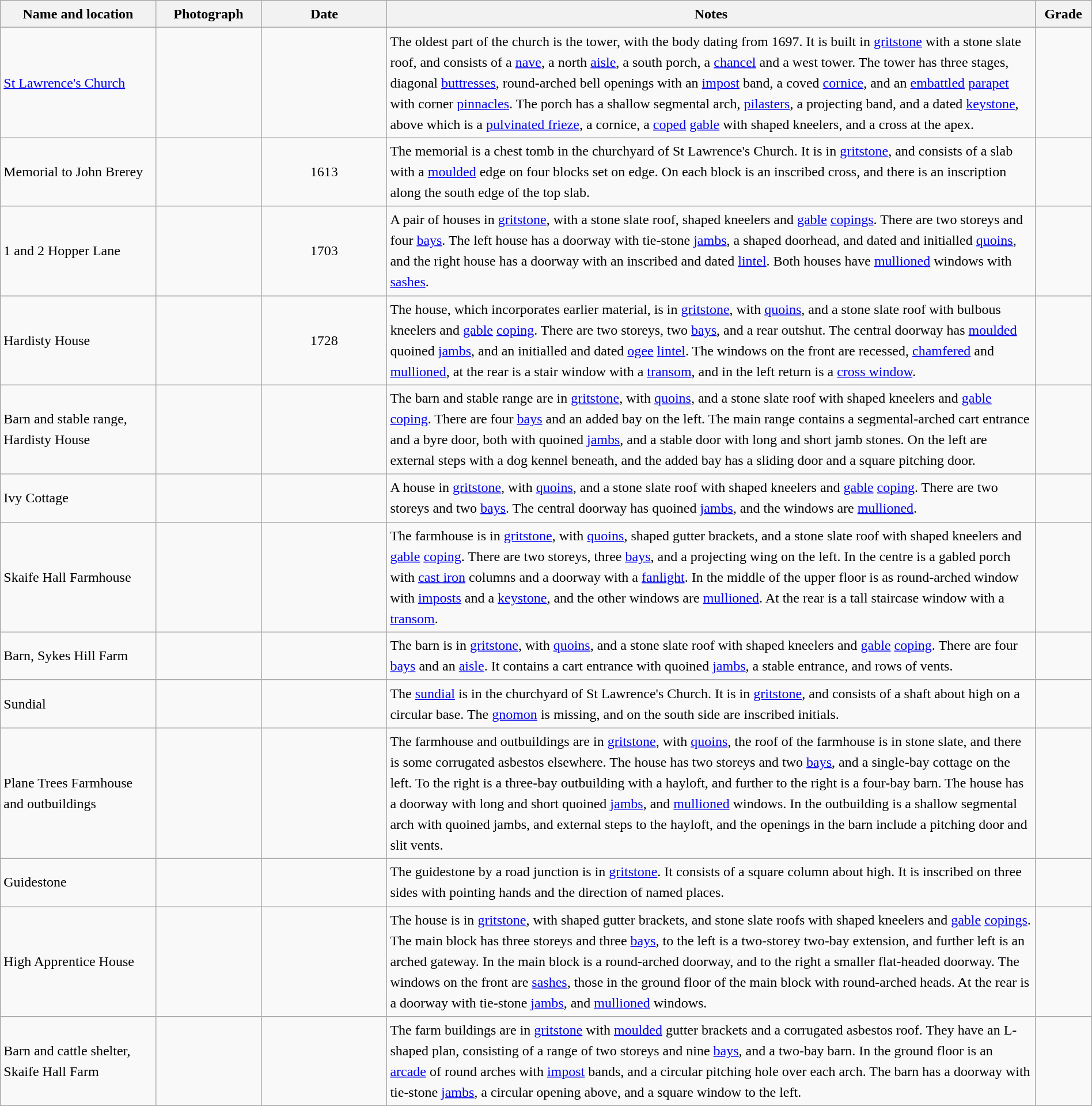<table class="wikitable sortable plainrowheaders" style="width:100%; border:0px; text-align:left; line-height:150%">
<tr>
<th scope="col"  style="width:150px">Name and location</th>
<th scope="col"  style="width:100px" class="unsortable">Photograph</th>
<th scope="col"  style="width:120px">Date</th>
<th scope="col"  style="width:650px" class="unsortable">Notes</th>
<th scope="col"  style="width:50px">Grade</th>
</tr>
<tr>
<td><a href='#'>St Lawrence's Church</a><br><small></small></td>
<td></td>
<td align="center"></td>
<td>The oldest part of the church is the tower, with the body dating from 1697.  It is built in <a href='#'>gritstone</a> with a stone slate roof, and consists of a <a href='#'>nave</a>, a north <a href='#'>aisle</a>, a south porch, a <a href='#'>chancel</a> and a west tower.  The tower has three stages, diagonal <a href='#'>buttresses</a>, round-arched bell openings with an <a href='#'>impost</a> band, a coved <a href='#'>cornice</a>, and an <a href='#'>embattled</a> <a href='#'>parapet</a> with corner <a href='#'>pinnacles</a>.  The porch has a shallow segmental arch, <a href='#'>pilasters</a>, a projecting band, and a dated <a href='#'>keystone</a>, above which is a <a href='#'>pulvinated frieze</a>, a cornice, a <a href='#'>coped</a> <a href='#'>gable</a> with shaped kneelers, and a cross at the apex.</td>
<td align="center" ></td>
</tr>
<tr>
<td>Memorial to John Brerey<br><small></small></td>
<td></td>
<td align="center">1613</td>
<td>The memorial is a chest tomb in the churchyard of St Lawrence's Church.  It is in <a href='#'>gritstone</a>, and consists of a slab with a <a href='#'>moulded</a> edge on four blocks set on edge.  On each block is an inscribed cross, and there is an inscription along the south edge of the top slab.</td>
<td align="center" ></td>
</tr>
<tr>
<td>1 and 2 Hopper Lane<br><small></small></td>
<td></td>
<td align="center">1703</td>
<td>A pair of houses in <a href='#'>gritstone</a>, with a stone slate roof, shaped kneelers and <a href='#'>gable</a> <a href='#'>copings</a>.  There are two storeys and four <a href='#'>bays</a>.  The left house has a doorway with tie-stone <a href='#'>jambs</a>, a shaped doorhead, and dated and initialled <a href='#'>quoins</a>, and the right house has a doorway with an inscribed and dated <a href='#'>lintel</a>.  Both houses have <a href='#'>mullioned</a> windows with <a href='#'>sashes</a>.</td>
<td align="center" ></td>
</tr>
<tr>
<td>Hardisty House<br><small></small></td>
<td></td>
<td align="center">1728</td>
<td>The house, which incorporates earlier material, is in <a href='#'>gritstone</a>, with <a href='#'>quoins</a>, and a stone slate roof with bulbous kneelers and <a href='#'>gable</a> <a href='#'>coping</a>.  There are two storeys, two <a href='#'>bays</a>, and a rear outshut.  The central doorway has <a href='#'>moulded</a> quoined <a href='#'>jambs</a>, and an initialled and dated <a href='#'>ogee</a> <a href='#'>lintel</a>.  The windows on the front are recessed, <a href='#'>chamfered</a> and <a href='#'>mullioned</a>, at the rear is a stair window with a <a href='#'>transom</a>, and in the left return is a <a href='#'>cross window</a>.</td>
<td align="center" ></td>
</tr>
<tr>
<td>Barn and stable range,<br>Hardisty House<br><small></small></td>
<td></td>
<td align="center"></td>
<td>The barn and stable range are in <a href='#'>gritstone</a>, with <a href='#'>quoins</a>, and a stone slate roof with shaped kneelers and <a href='#'>gable</a> <a href='#'>coping</a>.  There are four <a href='#'>bays</a> and an added bay on the left.  The main range contains a segmental-arched cart entrance and a byre door, both with quoined <a href='#'>jambs</a>, and a stable door with long and short jamb stones.  On the left are external steps with a dog kennel beneath, and the added bay has a sliding door and a square pitching door.</td>
<td align="center" ></td>
</tr>
<tr>
<td>Ivy Cottage<br><small></small></td>
<td></td>
<td align="center"></td>
<td>A house in <a href='#'>gritstone</a>, with <a href='#'>quoins</a>, and a stone slate roof with shaped kneelers and <a href='#'>gable</a> <a href='#'>coping</a>.  There are two storeys and two <a href='#'>bays</a>.  The central doorway has quoined <a href='#'>jambs</a>, and the windows are <a href='#'>mullioned</a>.</td>
<td align="center" ></td>
</tr>
<tr>
<td>Skaife Hall Farmhouse<br><small></small></td>
<td></td>
<td align="center"></td>
<td>The farmhouse is in <a href='#'>gritstone</a>, with <a href='#'>quoins</a>, shaped gutter brackets, and a stone slate roof with shaped kneelers and <a href='#'>gable</a> <a href='#'>coping</a>.  There are two storeys, three <a href='#'>bays</a>, and a projecting wing on the left.  In the centre is a gabled porch with <a href='#'>cast iron</a> columns and a doorway with a <a href='#'>fanlight</a>.  In the middle of the upper floor is as round-arched window with <a href='#'>imposts</a> and a <a href='#'>keystone</a>, and the other windows are <a href='#'>mullioned</a>.  At the rear is a tall staircase window with a <a href='#'>transom</a>.</td>
<td align="center" ></td>
</tr>
<tr>
<td>Barn, Sykes Hill Farm<br><small></small></td>
<td></td>
<td align="center"></td>
<td>The barn is in <a href='#'>gritstone</a>, with <a href='#'>quoins</a>, and a stone slate roof with shaped kneelers and <a href='#'>gable</a> <a href='#'>coping</a>.  There are four <a href='#'>bays</a> and an <a href='#'>aisle</a>.  It contains a cart entrance with quoined <a href='#'>jambs</a>, a stable entrance, and rows of vents.</td>
<td align="center" ></td>
</tr>
<tr>
<td>Sundial<br><small></small></td>
<td></td>
<td align="center"></td>
<td>The <a href='#'>sundial</a> is in the churchyard of St Lawrence's Church.  It is in <a href='#'>gritstone</a>, and consists of a shaft about  high on a circular base.  The <a href='#'>gnomon</a> is missing, and on the south side are inscribed initials.</td>
<td align="center" ></td>
</tr>
<tr>
<td>Plane Trees Farmhouse and outbuildings<br><small></small></td>
<td></td>
<td align="center"></td>
<td>The farmhouse and outbuildings are in <a href='#'>gritstone</a>, with <a href='#'>quoins</a>, the roof of the farmhouse is in stone slate, and there is some corrugated asbestos elsewhere.  The house has two storeys and two <a href='#'>bays</a>, and a single-bay cottage on the left.  To the right is a three-bay outbuilding with a hayloft, and further to the right is a four-bay barn.  The house has a doorway with long and short quoined <a href='#'>jambs</a>, and <a href='#'>mullioned</a> windows.  In the outbuilding is a shallow segmental arch with quoined jambs, and external steps to the hayloft, and the openings in the barn include a pitching door and slit vents.</td>
<td align="center" ></td>
</tr>
<tr>
<td>Guidestone<br><small></small></td>
<td></td>
<td align="center"></td>
<td>The guidestone by a road junction is in <a href='#'>gritstone</a>.  It consists of a square column about  high.  It is inscribed on three sides with pointing hands and the direction of named places.</td>
<td align="center" ></td>
</tr>
<tr>
<td>High Apprentice House<br><small></small></td>
<td></td>
<td align="center"></td>
<td>The house is in <a href='#'>gritstone</a>, with shaped gutter brackets, and stone slate roofs with shaped kneelers and <a href='#'>gable</a> <a href='#'>copings</a>.  The main block has three storeys and three <a href='#'>bays</a>, to the left is a two-storey two-bay extension, and further left is an arched gateway.  In the main block is a round-arched doorway, and to the right a smaller flat-headed doorway.  The windows on the front are <a href='#'>sashes</a>, those in the ground floor of the main block with round-arched heads.  At the rear is a doorway with tie-stone <a href='#'>jambs</a>, and <a href='#'>mullioned</a> windows.</td>
<td align="center" ></td>
</tr>
<tr>
<td>Barn and cattle shelter,<br>Skaife Hall Farm<br><small></small></td>
<td></td>
<td align="center"></td>
<td>The farm buildings are in <a href='#'>gritstone</a> with <a href='#'>moulded</a> gutter brackets and a corrugated asbestos roof.  They have an L-shaped plan, consisting of a range of two storeys and nine <a href='#'>bays</a>, and a two-bay barn.  In the ground floor is an <a href='#'>arcade</a> of round arches with <a href='#'>impost</a> bands, and a circular pitching hole over each arch.  The barn has a doorway with tie-stone <a href='#'>jambs</a>, a circular opening above, and a square window to the left.</td>
<td align="center" ></td>
</tr>
<tr>
</tr>
</table>
